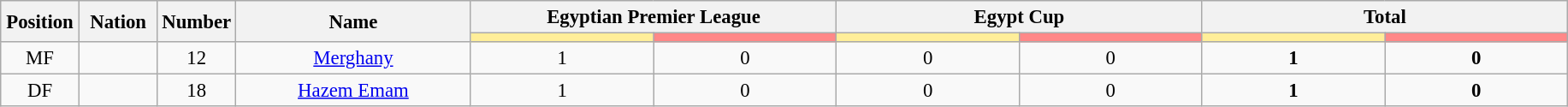<table class="wikitable" style="font-size: 95%; text-align: center;">
<tr>
<th rowspan=2  style="width:5%; ">Position</th>
<th rowspan=2  style="width:5%; ">Nation</th>
<th rowspan=2  style="width:5%; ">Number</th>
<th rowspan=2  style="width:15%; ">Name</th>
<th colspan=2>Egyptian Premier League</th>
<th colspan=2>Egypt Cup</th>
<th colspan=2>Total</th>
</tr>
<tr>
<th style="width:60px; background:#fe9;"></th>
<th style="width:60px; background:#ff8888;"></th>
<th style="width:60px; background:#fe9;"></th>
<th style="width:60px; background:#ff8888;"></th>
<th style="width:60px; background:#fe9;"></th>
<th style="width:60px; background:#ff8888;"></th>
</tr>
<tr>
<td>MF</td>
<td></td>
<td>12</td>
<td><a href='#'>Merghany</a></td>
<td>1</td>
<td>0</td>
<td>0</td>
<td>0</td>
<td><strong>1</strong></td>
<td><strong>0</strong></td>
</tr>
<tr>
<td>DF</td>
<td></td>
<td>18</td>
<td><a href='#'>Hazem Emam</a></td>
<td>1</td>
<td>0</td>
<td>0</td>
<td>0</td>
<td><strong>1</strong></td>
<td><strong>0</strong></td>
</tr>
</table>
